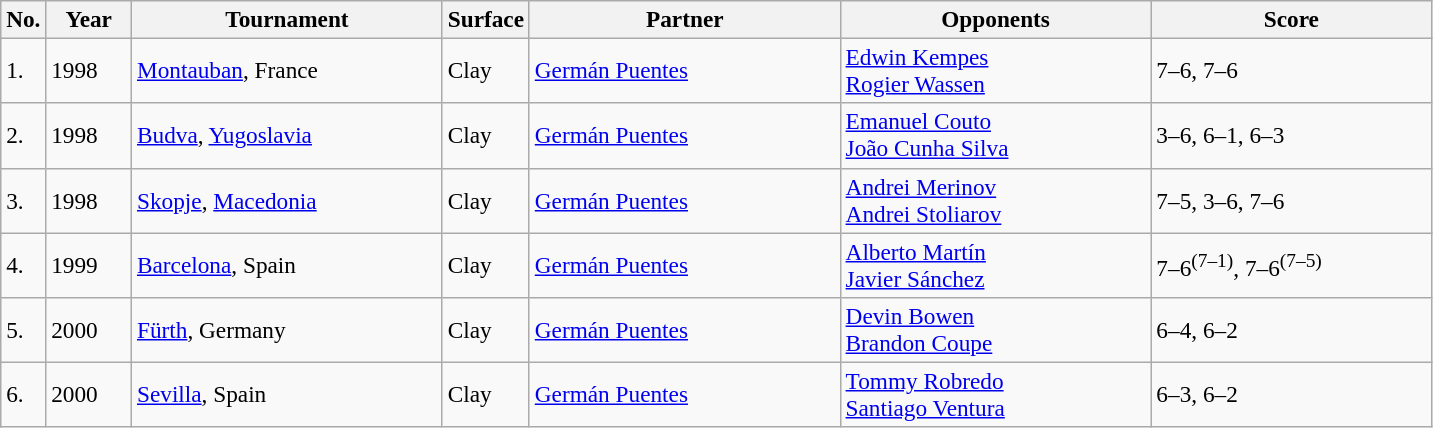<table class="sortable wikitable" style=font-size:97%>
<tr>
<th width=10>No.</th>
<th width=50>Year</th>
<th width=200>Tournament</th>
<th width=50>Surface</th>
<th width=200>Partner</th>
<th width=200>Opponents</th>
<th width=180>Score</th>
</tr>
<tr>
<td>1.</td>
<td>1998</td>
<td><a href='#'>Montauban</a>, France</td>
<td>Clay</td>
<td> <a href='#'>Germán Puentes</a></td>
<td> <a href='#'>Edwin Kempes</a><br> <a href='#'>Rogier Wassen</a></td>
<td>7–6, 7–6</td>
</tr>
<tr>
<td>2.</td>
<td>1998</td>
<td><a href='#'>Budva</a>, <a href='#'>Yugoslavia</a></td>
<td>Clay</td>
<td> <a href='#'>Germán Puentes</a></td>
<td> <a href='#'>Emanuel Couto</a><br> <a href='#'>João Cunha Silva</a></td>
<td>3–6, 6–1, 6–3</td>
</tr>
<tr>
<td>3.</td>
<td>1998</td>
<td><a href='#'>Skopje</a>, <a href='#'>Macedonia</a></td>
<td>Clay</td>
<td> <a href='#'>Germán Puentes</a></td>
<td> <a href='#'>Andrei Merinov</a><br> <a href='#'>Andrei Stoliarov</a></td>
<td>7–5, 3–6, 7–6</td>
</tr>
<tr>
<td>4.</td>
<td>1999</td>
<td><a href='#'>Barcelona</a>, Spain</td>
<td>Clay</td>
<td> <a href='#'>Germán Puentes</a></td>
<td> <a href='#'>Alberto Martín</a><br> <a href='#'>Javier Sánchez</a></td>
<td>7–6<sup>(7–1)</sup>, 7–6<sup>(7–5)</sup></td>
</tr>
<tr>
<td>5.</td>
<td>2000</td>
<td><a href='#'>Fürth</a>, Germany</td>
<td>Clay</td>
<td> <a href='#'>Germán Puentes</a></td>
<td> <a href='#'>Devin Bowen</a><br> <a href='#'>Brandon Coupe</a></td>
<td>6–4, 6–2</td>
</tr>
<tr>
<td>6.</td>
<td>2000</td>
<td><a href='#'>Sevilla</a>, Spain</td>
<td>Clay</td>
<td> <a href='#'>Germán Puentes</a></td>
<td> <a href='#'>Tommy Robredo</a><br> <a href='#'>Santiago Ventura</a></td>
<td>6–3, 6–2</td>
</tr>
</table>
